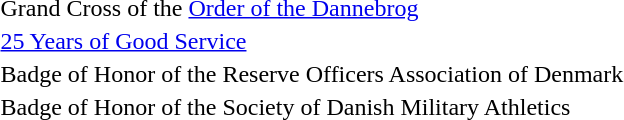<table>
<tr>
<td></td>
<td>Grand Cross of the <a href='#'>Order of the Dannebrog</a></td>
</tr>
<tr>
<td></td>
<td><a href='#'>25 Years of Good Service</a></td>
</tr>
<tr>
<td></td>
<td>Badge of Honor of the Reserve Officers Association of Denmark</td>
</tr>
<tr>
<td></td>
<td>Badge of Honor of the Society of Danish Military Athletics</td>
</tr>
<tr>
</tr>
</table>
